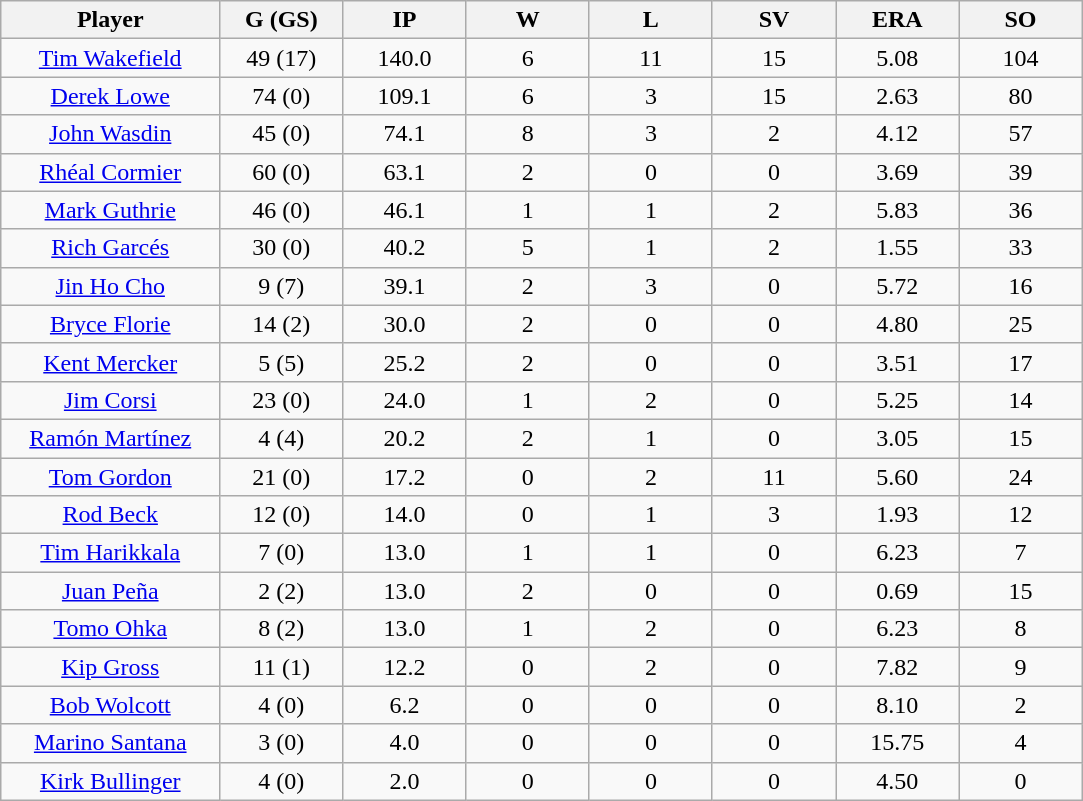<table class="wikitable sortable">
<tr>
<th bgcolor="#DDDDFF" width="16%">Player</th>
<th bgcolor="#DDDDFF" width="9%">G (GS)</th>
<th bgcolor="#DDDDFF" width="9%">IP</th>
<th bgcolor="#DDDDFF" width="9%">W</th>
<th bgcolor="#DDDDFF" width="9%">L</th>
<th bgcolor="#DDDDFF" width="9%">SV</th>
<th bgcolor="#DDDDFF" width="9%">ERA</th>
<th bgcolor="#DDDDFF" width="9%">SO</th>
</tr>
<tr>
<td style="text-align:center"><a href='#'>Tim Wakefield</a></td>
<td style="text-align:center">49 (17)</td>
<td style="text-align:center">140.0</td>
<td style="text-align:center">6</td>
<td style="text-align:center">11</td>
<td style="text-align:center">15</td>
<td style="text-align:center">5.08</td>
<td style="text-align:center">104</td>
</tr>
<tr>
<td style="text-align:center"><a href='#'>Derek Lowe</a></td>
<td style="text-align:center">74 (0)</td>
<td style="text-align:center">109.1</td>
<td style="text-align:center">6</td>
<td style="text-align:center">3</td>
<td style="text-align:center">15</td>
<td style="text-align:center">2.63</td>
<td style="text-align:center">80</td>
</tr>
<tr>
<td style="text-align:center"><a href='#'>John Wasdin</a></td>
<td style="text-align:center">45 (0)</td>
<td style="text-align:center">74.1</td>
<td style="text-align:center">8</td>
<td style="text-align:center">3</td>
<td style="text-align:center">2</td>
<td style="text-align:center">4.12</td>
<td style="text-align:center">57</td>
</tr>
<tr>
<td style="text-align:center"><a href='#'>Rhéal Cormier</a></td>
<td style="text-align:center">60 (0)</td>
<td style="text-align:center">63.1</td>
<td style="text-align:center">2</td>
<td style="text-align:center">0</td>
<td style="text-align:center">0</td>
<td style="text-align:center">3.69</td>
<td style="text-align:center">39</td>
</tr>
<tr>
<td style="text-align:center"><a href='#'>Mark Guthrie</a></td>
<td style="text-align:center">46 (0)</td>
<td style="text-align:center">46.1</td>
<td style="text-align:center">1</td>
<td style="text-align:center">1</td>
<td style="text-align:center">2</td>
<td style="text-align:center">5.83</td>
<td style="text-align:center">36</td>
</tr>
<tr>
<td style="text-align:center"><a href='#'>Rich Garcés</a></td>
<td style="text-align:center">30 (0)</td>
<td style="text-align:center">40.2</td>
<td style="text-align:center">5</td>
<td style="text-align:center">1</td>
<td style="text-align:center">2</td>
<td style="text-align:center">1.55</td>
<td style="text-align:center">33</td>
</tr>
<tr>
<td style="text-align:center"><a href='#'>Jin Ho Cho</a></td>
<td style="text-align:center">9 (7)</td>
<td style="text-align:center">39.1</td>
<td style="text-align:center">2</td>
<td style="text-align:center">3</td>
<td style="text-align:center">0</td>
<td style="text-align:center">5.72</td>
<td style="text-align:center">16</td>
</tr>
<tr>
<td style="text-align:center"><a href='#'>Bryce Florie</a></td>
<td style="text-align:center">14 (2)</td>
<td style="text-align:center">30.0</td>
<td style="text-align:center">2</td>
<td style="text-align:center">0</td>
<td style="text-align:center">0</td>
<td style="text-align:center">4.80</td>
<td style="text-align:center">25</td>
</tr>
<tr>
<td style="text-align:center"><a href='#'>Kent Mercker</a></td>
<td style="text-align:center">5 (5)</td>
<td style="text-align:center">25.2</td>
<td style="text-align:center">2</td>
<td style="text-align:center">0</td>
<td style="text-align:center">0</td>
<td style="text-align:center">3.51</td>
<td style="text-align:center">17</td>
</tr>
<tr>
<td style="text-align:center"><a href='#'>Jim Corsi</a></td>
<td style="text-align:center">23 (0)</td>
<td style="text-align:center">24.0</td>
<td style="text-align:center">1</td>
<td style="text-align:center">2</td>
<td style="text-align:center">0</td>
<td style="text-align:center">5.25</td>
<td style="text-align:center">14</td>
</tr>
<tr>
<td style="text-align:center"><a href='#'>Ramón Martínez</a></td>
<td style="text-align:center">4 (4)</td>
<td style="text-align:center">20.2</td>
<td style="text-align:center">2</td>
<td style="text-align:center">1</td>
<td style="text-align:center">0</td>
<td style="text-align:center">3.05</td>
<td style="text-align:center">15</td>
</tr>
<tr>
<td style="text-align:center"><a href='#'>Tom Gordon</a></td>
<td style="text-align:center">21 (0)</td>
<td style="text-align:center">17.2</td>
<td style="text-align:center">0</td>
<td style="text-align:center">2</td>
<td style="text-align:center">11</td>
<td style="text-align:center">5.60</td>
<td style="text-align:center">24</td>
</tr>
<tr>
<td style="text-align:center"><a href='#'>Rod Beck</a></td>
<td style="text-align:center">12 (0)</td>
<td style="text-align:center">14.0</td>
<td style="text-align:center">0</td>
<td style="text-align:center">1</td>
<td style="text-align:center">3</td>
<td style="text-align:center">1.93</td>
<td style="text-align:center">12</td>
</tr>
<tr>
<td style="text-align:center"><a href='#'>Tim Harikkala</a></td>
<td style="text-align:center">7 (0)</td>
<td style="text-align:center">13.0</td>
<td style="text-align:center">1</td>
<td style="text-align:center">1</td>
<td style="text-align:center">0</td>
<td style="text-align:center">6.23</td>
<td style="text-align:center">7</td>
</tr>
<tr>
<td style="text-align:center"><a href='#'>Juan Peña</a></td>
<td style="text-align:center">2 (2)</td>
<td style="text-align:center">13.0</td>
<td style="text-align:center">2</td>
<td style="text-align:center">0</td>
<td style="text-align:center">0</td>
<td style="text-align:center">0.69</td>
<td style="text-align:center">15</td>
</tr>
<tr>
<td style="text-align:center"><a href='#'>Tomo Ohka</a></td>
<td style="text-align:center">8 (2)</td>
<td style="text-align:center">13.0</td>
<td style="text-align:center">1</td>
<td style="text-align:center">2</td>
<td style="text-align:center">0</td>
<td style="text-align:center">6.23</td>
<td style="text-align:center">8</td>
</tr>
<tr>
<td style="text-align:center"><a href='#'>Kip Gross</a></td>
<td style="text-align:center">11 (1)</td>
<td style="text-align:center">12.2</td>
<td style="text-align:center">0</td>
<td style="text-align:center">2</td>
<td style="text-align:center">0</td>
<td style="text-align:center">7.82</td>
<td style="text-align:center">9</td>
</tr>
<tr>
<td style="text-align:center"><a href='#'>Bob Wolcott</a></td>
<td style="text-align:center">4 (0)</td>
<td style="text-align:center">6.2</td>
<td style="text-align:center">0</td>
<td style="text-align:center">0</td>
<td style="text-align:center">0</td>
<td style="text-align:center">8.10</td>
<td style="text-align:center">2</td>
</tr>
<tr>
<td style="text-align:center"><a href='#'>Marino Santana</a></td>
<td style="text-align:center">3 (0)</td>
<td style="text-align:center">4.0</td>
<td style="text-align:center">0</td>
<td style="text-align:center">0</td>
<td style="text-align:center">0</td>
<td style="text-align:center">15.75</td>
<td style="text-align:center">4</td>
</tr>
<tr>
<td style="text-align:center"><a href='#'>Kirk Bullinger</a></td>
<td style="text-align:center">4 (0)</td>
<td style="text-align:center">2.0</td>
<td style="text-align:center">0</td>
<td style="text-align:center">0</td>
<td style="text-align:center">0</td>
<td style="text-align:center">4.50</td>
<td style="text-align:center">0</td>
</tr>
</table>
